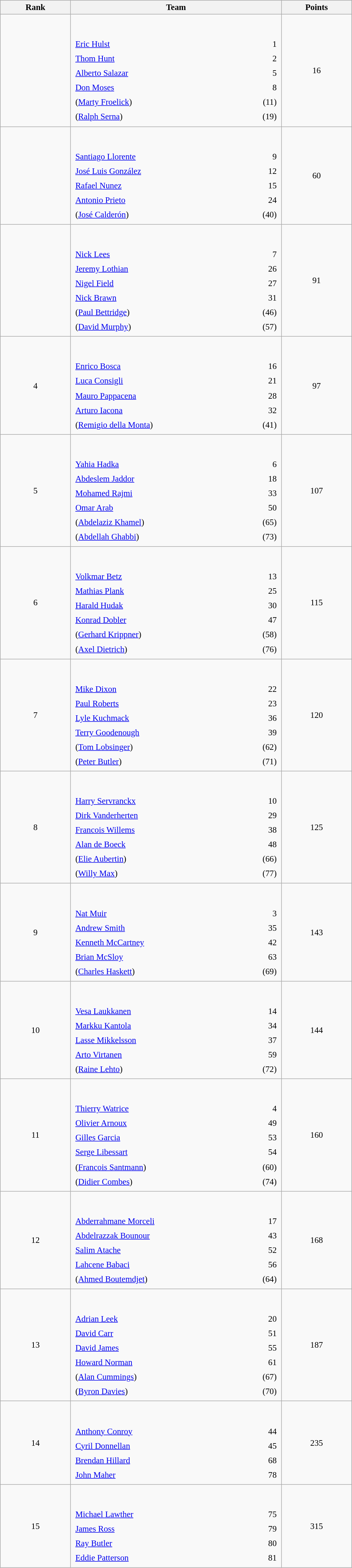<table class="wikitable sortable" style=" text-align:center; font-size:95%;" width="50%">
<tr>
<th width=10%>Rank</th>
<th width=30%>Team</th>
<th width=10%>Points</th>
</tr>
<tr>
<td align=center></td>
<td align=left> <br><br><table width=100%>
<tr>
<td align=left style="border:0"><a href='#'>Eric Hulst</a></td>
<td align=right style="border:0">1</td>
</tr>
<tr>
<td align=left style="border:0"><a href='#'>Thom Hunt</a></td>
<td align=right style="border:0">2</td>
</tr>
<tr>
<td align=left style="border:0"><a href='#'>Alberto Salazar</a></td>
<td align=right style="border:0">5</td>
</tr>
<tr>
<td align=left style="border:0"><a href='#'>Don Moses</a></td>
<td align=right style="border:0">8</td>
</tr>
<tr>
<td align=left style="border:0">(<a href='#'>Marty Froelick</a>)</td>
<td align=right style="border:0">(11)</td>
</tr>
<tr>
<td align=left style="border:0">(<a href='#'>Ralph Serna</a>)</td>
<td align=right style="border:0">(19)</td>
</tr>
</table>
</td>
<td>16</td>
</tr>
<tr>
<td align=center></td>
<td align=left> <br><br><table width=100%>
<tr>
<td align=left style="border:0"><a href='#'>Santiago Llorente</a></td>
<td align=right style="border:0">9</td>
</tr>
<tr>
<td align=left style="border:0"><a href='#'>José Luis González</a></td>
<td align=right style="border:0">12</td>
</tr>
<tr>
<td align=left style="border:0"><a href='#'>Rafael Nunez</a></td>
<td align=right style="border:0">15</td>
</tr>
<tr>
<td align=left style="border:0"><a href='#'>Antonio Prieto</a></td>
<td align=right style="border:0">24</td>
</tr>
<tr>
<td align=left style="border:0">(<a href='#'>José Calderón</a>)</td>
<td align=right style="border:0">(40)</td>
</tr>
</table>
</td>
<td>60</td>
</tr>
<tr>
<td align=center></td>
<td align=left> <br><br><table width=100%>
<tr>
<td align=left style="border:0"><a href='#'>Nick Lees</a></td>
<td align=right style="border:0">7</td>
</tr>
<tr>
<td align=left style="border:0"><a href='#'>Jeremy Lothian</a></td>
<td align=right style="border:0">26</td>
</tr>
<tr>
<td align=left style="border:0"><a href='#'>Nigel Field</a></td>
<td align=right style="border:0">27</td>
</tr>
<tr>
<td align=left style="border:0"><a href='#'>Nick Brawn</a></td>
<td align=right style="border:0">31</td>
</tr>
<tr>
<td align=left style="border:0">(<a href='#'>Paul Bettridge</a>)</td>
<td align=right style="border:0">(46)</td>
</tr>
<tr>
<td align=left style="border:0">(<a href='#'>David Murphy</a>)</td>
<td align=right style="border:0">(57)</td>
</tr>
</table>
</td>
<td>91</td>
</tr>
<tr>
<td align=center>4</td>
<td align=left> <br><br><table width=100%>
<tr>
<td align=left style="border:0"><a href='#'>Enrico Bosca</a></td>
<td align=right style="border:0">16</td>
</tr>
<tr>
<td align=left style="border:0"><a href='#'>Luca Consigli</a></td>
<td align=right style="border:0">21</td>
</tr>
<tr>
<td align=left style="border:0"><a href='#'>Mauro Pappacena</a></td>
<td align=right style="border:0">28</td>
</tr>
<tr>
<td align=left style="border:0"><a href='#'>Arturo Iacona</a></td>
<td align=right style="border:0">32</td>
</tr>
<tr>
<td align=left style="border:0">(<a href='#'>Remigio della Monta</a>)</td>
<td align=right style="border:0">(41)</td>
</tr>
</table>
</td>
<td>97</td>
</tr>
<tr>
<td align=center>5</td>
<td align=left> <br><br><table width=100%>
<tr>
<td align=left style="border:0"><a href='#'>Yahia Hadka</a></td>
<td align=right style="border:0">6</td>
</tr>
<tr>
<td align=left style="border:0"><a href='#'>Abdeslem Jaddor</a></td>
<td align=right style="border:0">18</td>
</tr>
<tr>
<td align=left style="border:0"><a href='#'>Mohamed Rajmi</a></td>
<td align=right style="border:0">33</td>
</tr>
<tr>
<td align=left style="border:0"><a href='#'>Omar Arab</a></td>
<td align=right style="border:0">50</td>
</tr>
<tr>
<td align=left style="border:0">(<a href='#'>Abdelaziz Khamel</a>)</td>
<td align=right style="border:0">(65)</td>
</tr>
<tr>
<td align=left style="border:0">(<a href='#'>Abdellah Ghabbi</a>)</td>
<td align=right style="border:0">(73)</td>
</tr>
</table>
</td>
<td>107</td>
</tr>
<tr>
<td align=center>6</td>
<td align=left> <br><br><table width=100%>
<tr>
<td align=left style="border:0"><a href='#'>Volkmar Betz</a></td>
<td align=right style="border:0">13</td>
</tr>
<tr>
<td align=left style="border:0"><a href='#'>Mathias Plank</a></td>
<td align=right style="border:0">25</td>
</tr>
<tr>
<td align=left style="border:0"><a href='#'>Harald Hudak</a></td>
<td align=right style="border:0">30</td>
</tr>
<tr>
<td align=left style="border:0"><a href='#'>Konrad Dobler</a></td>
<td align=right style="border:0">47</td>
</tr>
<tr>
<td align=left style="border:0">(<a href='#'>Gerhard Krippner</a>)</td>
<td align=right style="border:0">(58)</td>
</tr>
<tr>
<td align=left style="border:0">(<a href='#'>Axel Dietrich</a>)</td>
<td align=right style="border:0">(76)</td>
</tr>
</table>
</td>
<td>115</td>
</tr>
<tr>
<td align=center>7</td>
<td align=left> <br><br><table width=100%>
<tr>
<td align=left style="border:0"><a href='#'>Mike Dixon</a></td>
<td align=right style="border:0">22</td>
</tr>
<tr>
<td align=left style="border:0"><a href='#'>Paul Roberts</a></td>
<td align=right style="border:0">23</td>
</tr>
<tr>
<td align=left style="border:0"><a href='#'>Lyle Kuchmack</a></td>
<td align=right style="border:0">36</td>
</tr>
<tr>
<td align=left style="border:0"><a href='#'>Terry Goodenough</a></td>
<td align=right style="border:0">39</td>
</tr>
<tr>
<td align=left style="border:0">(<a href='#'>Tom Lobsinger</a>)</td>
<td align=right style="border:0">(62)</td>
</tr>
<tr>
<td align=left style="border:0">(<a href='#'>Peter Butler</a>)</td>
<td align=right style="border:0">(71)</td>
</tr>
</table>
</td>
<td>120</td>
</tr>
<tr>
<td align=center>8</td>
<td align=left> <br><br><table width=100%>
<tr>
<td align=left style="border:0"><a href='#'>Harry Servranckx</a></td>
<td align=right style="border:0">10</td>
</tr>
<tr>
<td align=left style="border:0"><a href='#'>Dirk Vanderherten</a></td>
<td align=right style="border:0">29</td>
</tr>
<tr>
<td align=left style="border:0"><a href='#'>Francois Willems</a></td>
<td align=right style="border:0">38</td>
</tr>
<tr>
<td align=left style="border:0"><a href='#'>Alan de Boeck</a></td>
<td align=right style="border:0">48</td>
</tr>
<tr>
<td align=left style="border:0">(<a href='#'>Elie Aubertin</a>)</td>
<td align=right style="border:0">(66)</td>
</tr>
<tr>
<td align=left style="border:0">(<a href='#'>Willy Max</a>)</td>
<td align=right style="border:0">(77)</td>
</tr>
</table>
</td>
<td>125</td>
</tr>
<tr>
<td align=center>9</td>
<td align=left> <br><br><table width=100%>
<tr>
<td align=left style="border:0"><a href='#'>Nat Muir</a></td>
<td align=right style="border:0">3</td>
</tr>
<tr>
<td align=left style="border:0"><a href='#'>Andrew Smith</a></td>
<td align=right style="border:0">35</td>
</tr>
<tr>
<td align=left style="border:0"><a href='#'>Kenneth McCartney</a></td>
<td align=right style="border:0">42</td>
</tr>
<tr>
<td align=left style="border:0"><a href='#'>Brian McSloy</a></td>
<td align=right style="border:0">63</td>
</tr>
<tr>
<td align=left style="border:0">(<a href='#'>Charles Haskett</a>)</td>
<td align=right style="border:0">(69)</td>
</tr>
</table>
</td>
<td>143</td>
</tr>
<tr>
<td align=center>10</td>
<td align=left> <br><br><table width=100%>
<tr>
<td align=left style="border:0"><a href='#'>Vesa Laukkanen</a></td>
<td align=right style="border:0">14</td>
</tr>
<tr>
<td align=left style="border:0"><a href='#'>Markku Kantola</a></td>
<td align=right style="border:0">34</td>
</tr>
<tr>
<td align=left style="border:0"><a href='#'>Lasse Mikkelsson</a></td>
<td align=right style="border:0">37</td>
</tr>
<tr>
<td align=left style="border:0"><a href='#'>Arto Virtanen</a></td>
<td align=right style="border:0">59</td>
</tr>
<tr>
<td align=left style="border:0">(<a href='#'>Raine Lehto</a>)</td>
<td align=right style="border:0">(72)</td>
</tr>
</table>
</td>
<td>144</td>
</tr>
<tr>
<td align=center>11</td>
<td align=left> <br><br><table width=100%>
<tr>
<td align=left style="border:0"><a href='#'>Thierry Watrice</a></td>
<td align=right style="border:0">4</td>
</tr>
<tr>
<td align=left style="border:0"><a href='#'>Olivier Arnoux</a></td>
<td align=right style="border:0">49</td>
</tr>
<tr>
<td align=left style="border:0"><a href='#'>Gilles Garcia</a></td>
<td align=right style="border:0">53</td>
</tr>
<tr>
<td align=left style="border:0"><a href='#'>Serge Libessart</a></td>
<td align=right style="border:0">54</td>
</tr>
<tr>
<td align=left style="border:0">(<a href='#'>Francois Santmann</a>)</td>
<td align=right style="border:0">(60)</td>
</tr>
<tr>
<td align=left style="border:0">(<a href='#'>Didier Combes</a>)</td>
<td align=right style="border:0">(74)</td>
</tr>
</table>
</td>
<td>160</td>
</tr>
<tr>
<td align=center>12</td>
<td align=left> <br><br><table width=100%>
<tr>
<td align=left style="border:0"><a href='#'>Abderrahmane Morceli</a></td>
<td align=right style="border:0">17</td>
</tr>
<tr>
<td align=left style="border:0"><a href='#'>Abdelrazzak Bounour</a></td>
<td align=right style="border:0">43</td>
</tr>
<tr>
<td align=left style="border:0"><a href='#'>Salim Atache</a></td>
<td align=right style="border:0">52</td>
</tr>
<tr>
<td align=left style="border:0"><a href='#'>Lahcene Babaci</a></td>
<td align=right style="border:0">56</td>
</tr>
<tr>
<td align=left style="border:0">(<a href='#'>Ahmed Boutemdjet</a>)</td>
<td align=right style="border:0">(64)</td>
</tr>
</table>
</td>
<td>168</td>
</tr>
<tr>
<td align=center>13</td>
<td align=left> <br><br><table width=100%>
<tr>
<td align=left style="border:0"><a href='#'>Adrian Leek</a></td>
<td align=right style="border:0">20</td>
</tr>
<tr>
<td align=left style="border:0"><a href='#'>David Carr</a></td>
<td align=right style="border:0">51</td>
</tr>
<tr>
<td align=left style="border:0"><a href='#'>David James</a></td>
<td align=right style="border:0">55</td>
</tr>
<tr>
<td align=left style="border:0"><a href='#'>Howard Norman</a></td>
<td align=right style="border:0">61</td>
</tr>
<tr>
<td align=left style="border:0">(<a href='#'>Alan Cummings</a>)</td>
<td align=right style="border:0">(67)</td>
</tr>
<tr>
<td align=left style="border:0">(<a href='#'>Byron Davies</a>)</td>
<td align=right style="border:0">(70)</td>
</tr>
</table>
</td>
<td>187</td>
</tr>
<tr>
<td align=center>14</td>
<td align=left> <br><br><table width=100%>
<tr>
<td align=left style="border:0"><a href='#'>Anthony Conroy</a></td>
<td align=right style="border:0">44</td>
</tr>
<tr>
<td align=left style="border:0"><a href='#'>Cyril Donnellan</a></td>
<td align=right style="border:0">45</td>
</tr>
<tr>
<td align=left style="border:0"><a href='#'>Brendan Hillard</a></td>
<td align=right style="border:0">68</td>
</tr>
<tr>
<td align=left style="border:0"><a href='#'>John Maher</a></td>
<td align=right style="border:0">78</td>
</tr>
</table>
</td>
<td>235</td>
</tr>
<tr>
<td align=center>15</td>
<td align=left> <br><br><table width=100%>
<tr>
<td align=left style="border:0"><a href='#'>Michael Lawther</a></td>
<td align=right style="border:0">75</td>
</tr>
<tr>
<td align=left style="border:0"><a href='#'>James Ross</a></td>
<td align=right style="border:0">79</td>
</tr>
<tr>
<td align=left style="border:0"><a href='#'>Ray Butler</a></td>
<td align=right style="border:0">80</td>
</tr>
<tr>
<td align=left style="border:0"><a href='#'>Eddie Patterson</a></td>
<td align=right style="border:0">81</td>
</tr>
</table>
</td>
<td>315</td>
</tr>
</table>
